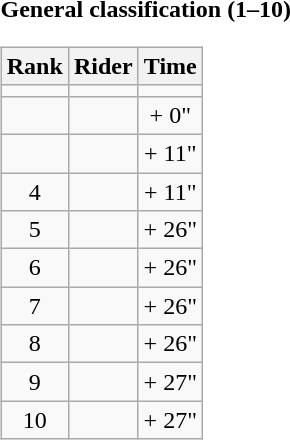<table>
<tr>
<td><strong>General classification (1–10)</strong><br><table class="wikitable">
<tr>
<th scope="col">Rank</th>
<th scope="col">Rider</th>
<th scope="col">Time</th>
</tr>
<tr>
<td style="text-align:center;"></td>
<td></td>
<td style="text-align:center;"></td>
</tr>
<tr>
<td style="text-align:center;"></td>
<td></td>
<td style="text-align:center;">+ 0"</td>
</tr>
<tr>
<td style="text-align:center;"></td>
<td></td>
<td style="text-align:center;">+ 11"</td>
</tr>
<tr>
<td style="text-align:center;">4</td>
<td></td>
<td style="text-align:center;">+ 11"</td>
</tr>
<tr>
<td style="text-align:center;">5</td>
<td></td>
<td style="text-align:center;">+ 26"</td>
</tr>
<tr>
<td style="text-align:center;">6</td>
<td></td>
<td style="text-align:center;">+ 26"</td>
</tr>
<tr>
<td style="text-align:center;">7</td>
<td></td>
<td style="text-align:center;">+ 26"</td>
</tr>
<tr>
<td style="text-align:center;">8</td>
<td></td>
<td style="text-align:center;">+ 26"</td>
</tr>
<tr>
<td style="text-align:center;">9</td>
<td></td>
<td style="text-align:center;">+ 27"</td>
</tr>
<tr>
<td style="text-align:center;">10</td>
<td></td>
<td style="text-align:center;">+ 27"</td>
</tr>
</table>
</td>
</tr>
</table>
